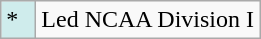<table class="wikitable">
<tr>
<td style="background:#cfecec; width:1em;">*</td>
<td>Led NCAA Division I</td>
</tr>
</table>
